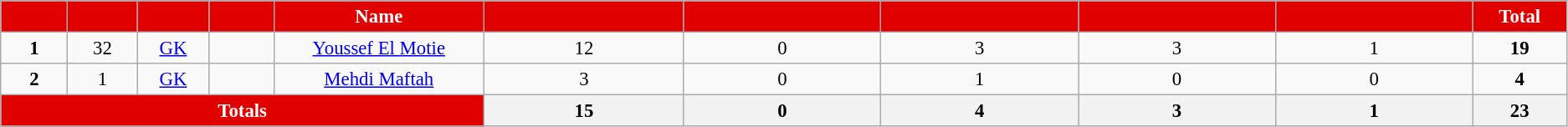<table class="wikitable sortable" style="font-size: 95%; text-align: center;">
<tr>
<th data-darkreader-inline-color="" data-darkreader-inline-bgcolor="" data-darkreader-inline-bgimage="" width="60" style="background:#E00000; color:#FFFFFF"></th>
<th data-darkreader-inline-color="" data-darkreader-inline-bgcolor="" data-darkreader-inline-bgimage="" width="60" style="background:#E00000; color:#FFFFFF"></th>
<th data-darkreader-inline-color="" data-darkreader-inline-bgcolor="" data-darkreader-inline-bgimage="" width="60" style="background:#E00000; color:#FFFFFF"></th>
<th data-darkreader-inline-color="" data-darkreader-inline-bgcolor="" data-darkreader-inline-bgimage="" width="60" style="background:#E00000; color:#FFFFFF"></th>
<th data-darkreader-inline-color="" data-darkreader-inline-bgcolor="" data-darkreader-inline-bgimage="" width="200" style="background:#E00000; color:#FFFFFF">Name</th>
<th data-darkreader-inline-color="" data-darkreader-inline-bgcolor="" data-darkreader-inline-bgimage="" width="200" style="background:#E00000; color:#FFFFFF"></th>
<th data-darkreader-inline-color="" data-darkreader-inline-bgcolor="" data-darkreader-inline-bgimage="" width="200" style="background:#E00000; color:#FFFFFF"></th>
<th data-darkreader-inline-color="" data-darkreader-inline-bgcolor="" data-darkreader-inline-bgimage="" width="200" style="background:#E00000; color:#FFFFFF"></th>
<th data-darkreader-inline-color="" data-darkreader-inline-bgcolor="" data-darkreader-inline-bgimage="" width="200" style="background:#E00000; color:#FFFFFF"></th>
<th data-darkreader-inline-color="" data-darkreader-inline-bgcolor="" data-darkreader-inline-bgimage="" width="200" style="background:#E00000; color:#FFFFFF"></th>
<th data-darkreader-inline-color="" data-darkreader-inline-bgcolor="" data-darkreader-inline-bgimage="" width="80" style="background:#E00000; color:#FFFFFF">Total</th>
</tr>
<tr>
<td><strong>1</strong></td>
<td>32</td>
<td><a href='#'>GK</a></td>
<td></td>
<td><a href='#'>Youssef El Motie</a></td>
<td>12</td>
<td>0</td>
<td>3</td>
<td>3</td>
<td>1</td>
<td><strong>19</strong></td>
</tr>
<tr>
<td><strong>2</strong></td>
<td>1</td>
<td><a href='#'>GK</a></td>
<td></td>
<td><a href='#'>Mehdi Maftah</a></td>
<td>3</td>
<td>0</td>
<td>1</td>
<td>0</td>
<td>0</td>
<td><strong>4</strong></td>
</tr>
<tr>
<th colspan="5" data-darkreader-inline-color="" data-darkreader-inline-bgcolor="" data-darkreader-inline-bgimage="" style="background:#E00000; color:#FFFFFF; colspan=5">Totals</th>
<th>15</th>
<th>0</th>
<th>4</th>
<th>3</th>
<th>1</th>
<th>23</th>
</tr>
</table>
